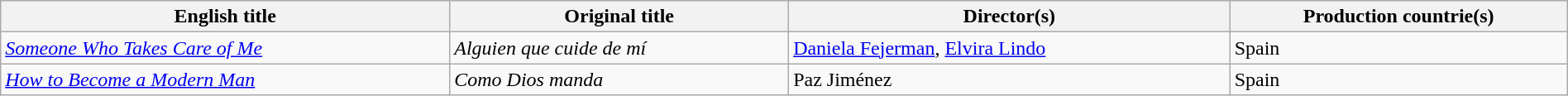<table class="sortable wikitable" style="width:100%; margin-bottom:4px" cellpadding="5">
<tr>
<th scope="col">English title</th>
<th scope="col">Original title</th>
<th scope="col">Director(s)</th>
<th scope="col">Production countrie(s)</th>
</tr>
<tr>
<td><em><a href='#'>Someone Who Takes Care of Me</a></em></td>
<td><em>Alguien que cuide de mí</em></td>
<td><a href='#'>Daniela Fejerman</a>, <a href='#'>Elvira Lindo</a></td>
<td>Spain</td>
</tr>
<tr>
<td><em><a href='#'>How to Become a Modern Man</a></em></td>
<td><em>Como Dios manda</em></td>
<td>Paz Jiménez</td>
<td>Spain</td>
</tr>
</table>
